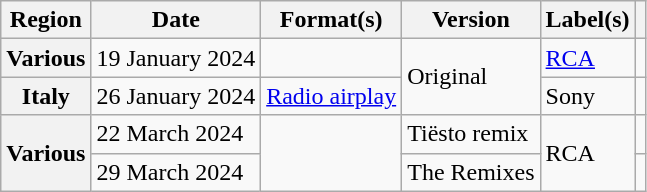<table class="wikitable plainrowheaders">
<tr>
<th scope="col">Region</th>
<th scope="col">Date</th>
<th scope="col">Format(s)</th>
<th>Version</th>
<th scope="col">Label(s)</th>
<th scope="col"></th>
</tr>
<tr>
<th scope="row">Various</th>
<td>19 January 2024</td>
<td></td>
<td rowspan="2">Original</td>
<td><a href='#'>RCA</a></td>
<td style="text-align:center;"></td>
</tr>
<tr>
<th scope="row">Italy</th>
<td>26 January 2024</td>
<td><a href='#'>Radio airplay</a></td>
<td>Sony</td>
<td style="text-align:center"></td>
</tr>
<tr>
<th scope="row" rowspan="2">Various</th>
<td>22 March 2024</td>
<td rowspan="2"></td>
<td>Tiësto remix</td>
<td rowspan="2">RCA</td>
<td></td>
</tr>
<tr>
<td>29 March 2024</td>
<td>The Remixes</td>
<td></td>
</tr>
</table>
